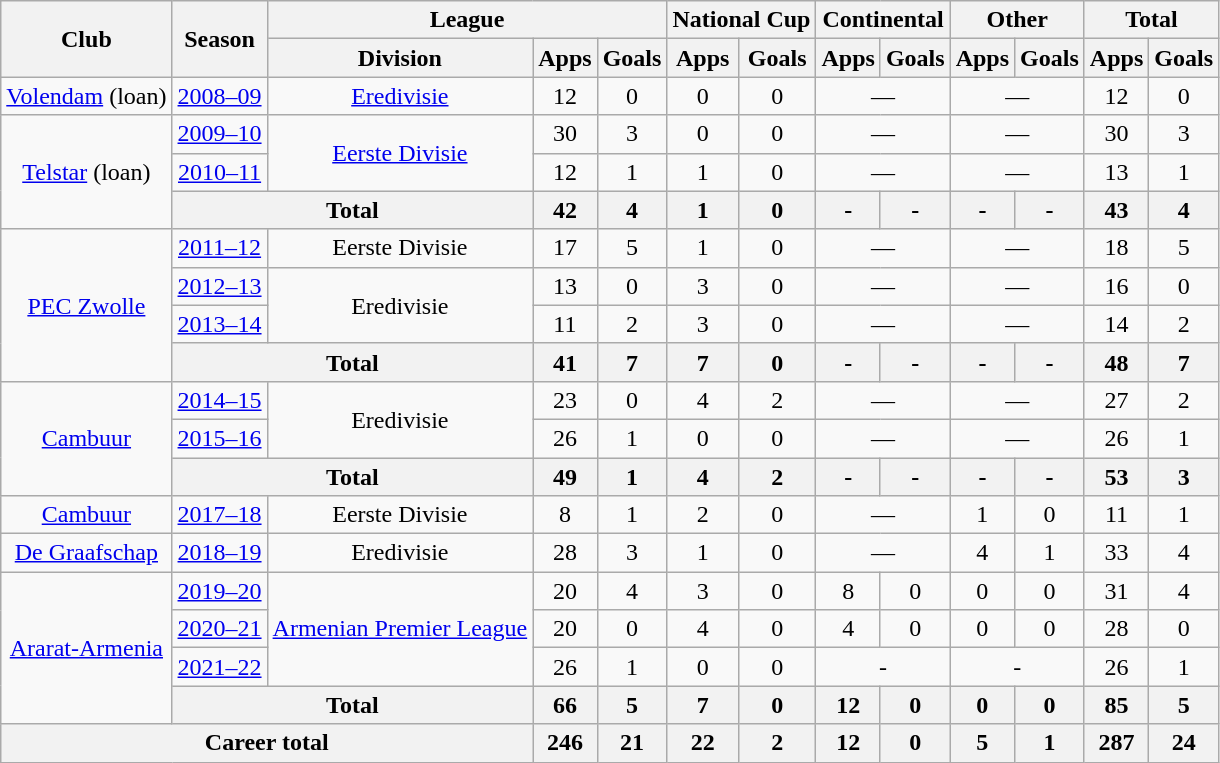<table class="wikitable" style="text-align:center">
<tr>
<th rowspan="2">Club</th>
<th rowspan="2">Season</th>
<th colspan="3">League</th>
<th colspan="2">National Cup</th>
<th colspan="2">Continental</th>
<th colspan="2">Other</th>
<th colspan="2">Total</th>
</tr>
<tr>
<th>Division</th>
<th>Apps</th>
<th>Goals</th>
<th>Apps</th>
<th>Goals</th>
<th>Apps</th>
<th>Goals</th>
<th>Apps</th>
<th>Goals</th>
<th>Apps</th>
<th>Goals</th>
</tr>
<tr>
<td><a href='#'>Volendam</a> (loan)</td>
<td><a href='#'>2008–09</a></td>
<td><a href='#'>Eredivisie</a></td>
<td>12</td>
<td>0</td>
<td>0</td>
<td>0</td>
<td colspan="2">—</td>
<td colspan="2">—</td>
<td>12</td>
<td>0</td>
</tr>
<tr>
<td rowspan="3"><a href='#'>Telstar</a> (loan)</td>
<td><a href='#'>2009–10</a></td>
<td rowspan="2"><a href='#'>Eerste Divisie</a></td>
<td>30</td>
<td>3</td>
<td>0</td>
<td>0</td>
<td colspan="2">—</td>
<td colspan="2">—</td>
<td>30</td>
<td>3</td>
</tr>
<tr>
<td><a href='#'>2010–11</a></td>
<td>12</td>
<td>1</td>
<td>1</td>
<td>0</td>
<td colspan="2">—</td>
<td colspan="2">—</td>
<td>13</td>
<td>1</td>
</tr>
<tr>
<th colspan="2">Total</th>
<th>42</th>
<th>4</th>
<th>1</th>
<th>0</th>
<th>-</th>
<th>-</th>
<th>-</th>
<th>-</th>
<th>43</th>
<th>4</th>
</tr>
<tr>
<td rowspan="4"><a href='#'>PEC Zwolle</a></td>
<td><a href='#'>2011–12</a></td>
<td>Eerste Divisie</td>
<td>17</td>
<td>5</td>
<td>1</td>
<td>0</td>
<td colspan="2">—</td>
<td colspan="2">—</td>
<td>18</td>
<td>5</td>
</tr>
<tr>
<td><a href='#'>2012–13</a></td>
<td rowspan="2">Eredivisie</td>
<td>13</td>
<td>0</td>
<td>3</td>
<td>0</td>
<td colspan="2">—</td>
<td colspan="2">—</td>
<td>16</td>
<td>0</td>
</tr>
<tr>
<td><a href='#'>2013–14</a></td>
<td>11</td>
<td>2</td>
<td>3</td>
<td>0</td>
<td colspan="2">—</td>
<td colspan="2">—</td>
<td>14</td>
<td>2</td>
</tr>
<tr>
<th colspan="2">Total</th>
<th>41</th>
<th>7</th>
<th>7</th>
<th>0</th>
<th>-</th>
<th>-</th>
<th>-</th>
<th>-</th>
<th>48</th>
<th>7</th>
</tr>
<tr>
<td rowspan="3"><a href='#'>Cambuur</a></td>
<td><a href='#'>2014–15</a></td>
<td rowspan="2">Eredivisie</td>
<td>23</td>
<td>0</td>
<td>4</td>
<td>2</td>
<td colspan="2">—</td>
<td colspan="2">—</td>
<td>27</td>
<td>2</td>
</tr>
<tr>
<td><a href='#'>2015–16</a></td>
<td>26</td>
<td>1</td>
<td>0</td>
<td>0</td>
<td colspan="2">—</td>
<td colspan="2">—</td>
<td>26</td>
<td>1</td>
</tr>
<tr>
<th colspan="2">Total</th>
<th>49</th>
<th>1</th>
<th>4</th>
<th>2</th>
<th>-</th>
<th>-</th>
<th>-</th>
<th>-</th>
<th>53</th>
<th>3</th>
</tr>
<tr>
<td><a href='#'>Cambuur</a></td>
<td><a href='#'>2017–18</a></td>
<td>Eerste Divisie</td>
<td>8</td>
<td>1</td>
<td>2</td>
<td>0</td>
<td colspan="2">—</td>
<td>1</td>
<td>0</td>
<td>11</td>
<td>1</td>
</tr>
<tr>
<td><a href='#'>De Graafschap</a></td>
<td><a href='#'>2018–19</a></td>
<td>Eredivisie</td>
<td>28</td>
<td>3</td>
<td>1</td>
<td>0</td>
<td colspan="2">—</td>
<td>4</td>
<td>1</td>
<td>33</td>
<td>4</td>
</tr>
<tr>
<td rowspan="4"><a href='#'>Ararat-Armenia</a></td>
<td><a href='#'>2019–20</a></td>
<td rowspan="3"><a href='#'>Armenian Premier League</a></td>
<td>20</td>
<td>4</td>
<td>3</td>
<td>0</td>
<td>8</td>
<td>0</td>
<td>0</td>
<td>0</td>
<td>31</td>
<td>4</td>
</tr>
<tr>
<td><a href='#'>2020–21</a></td>
<td>20</td>
<td>0</td>
<td>4</td>
<td>0</td>
<td>4</td>
<td>0</td>
<td>0</td>
<td>0</td>
<td>28</td>
<td>0</td>
</tr>
<tr>
<td><a href='#'>2021–22</a></td>
<td>26</td>
<td>1</td>
<td>0</td>
<td>0</td>
<td colspan="2">-</td>
<td colspan="2">-</td>
<td>26</td>
<td>1</td>
</tr>
<tr>
<th colspan="2">Total</th>
<th>66</th>
<th>5</th>
<th>7</th>
<th>0</th>
<th>12</th>
<th>0</th>
<th>0</th>
<th>0</th>
<th>85</th>
<th>5</th>
</tr>
<tr>
<th colspan="3">Career total</th>
<th>246</th>
<th>21</th>
<th>22</th>
<th>2</th>
<th>12</th>
<th>0</th>
<th>5</th>
<th>1</th>
<th>287</th>
<th>24</th>
</tr>
</table>
